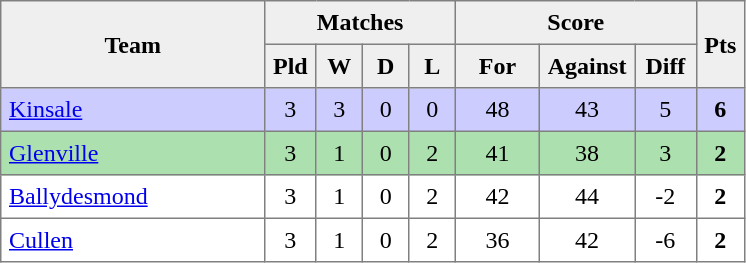<table style=border-collapse:collapse border=1 cellspacing=0 cellpadding=5>
<tr align=center bgcolor=#efefef>
<th rowspan=2 width=165>Team</th>
<th colspan=4>Matches</th>
<th colspan=3>Score</th>
<th rowspan=2width=20>Pts</th>
</tr>
<tr align=center bgcolor=#efefef>
<th width=20>Pld</th>
<th width=20>W</th>
<th width=20>D</th>
<th width=20>L</th>
<th width=45>For</th>
<th width=45>Against</th>
<th width=30>Diff</th>
</tr>
<tr align=center style="background:#ccccff;">
<td style="text-align:left;"><a href='#'>Kinsale</a></td>
<td>3</td>
<td>3</td>
<td>0</td>
<td>0</td>
<td>48</td>
<td>43</td>
<td>5</td>
<td><strong>6</strong></td>
</tr>
<tr align=center style="background:#ACE1AF;">
<td style="text-align:left;"><a href='#'>Glenville</a></td>
<td>3</td>
<td>1</td>
<td>0</td>
<td>2</td>
<td>41</td>
<td>38</td>
<td>3</td>
<td><strong>2</strong></td>
</tr>
<tr align=center>
<td style="text-align:left;"><a href='#'>Ballydesmond</a></td>
<td>3</td>
<td>1</td>
<td>0</td>
<td>2</td>
<td>42</td>
<td>44</td>
<td>-2</td>
<td><strong>2</strong></td>
</tr>
<tr align=center>
<td style="text-align:left;"><a href='#'>Cullen</a></td>
<td>3</td>
<td>1</td>
<td>0</td>
<td>2</td>
<td>36</td>
<td>42</td>
<td>-6</td>
<td><strong>2</strong></td>
</tr>
</table>
